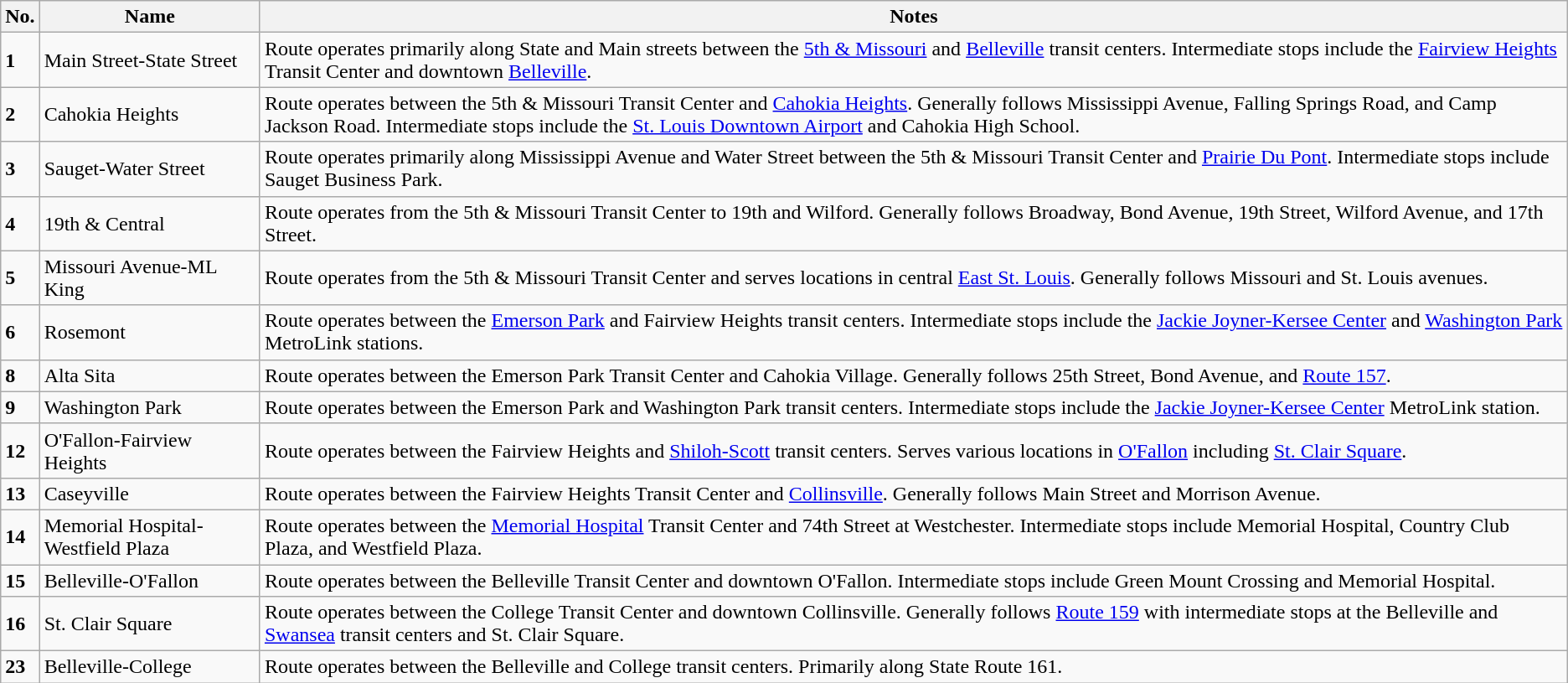<table class="wikitable">
<tr>
<th>No.</th>
<th>Name</th>
<th>Notes</th>
</tr>
<tr>
<td><strong>1</strong></td>
<td>Main Street-State Street</td>
<td>Route operates primarily along State and Main streets between the <a href='#'>5th & Missouri</a> and <a href='#'>Belleville</a> transit centers. Intermediate stops include the <a href='#'>Fairview Heights</a> Transit Center and downtown <a href='#'>Belleville</a>.</td>
</tr>
<tr>
<td><strong>2</strong></td>
<td>Cahokia Heights</td>
<td>Route operates between the 5th & Missouri Transit Center and <a href='#'>Cahokia Heights</a>. Generally follows Mississippi Avenue, Falling Springs Road, and Camp Jackson Road. Intermediate stops include the <a href='#'>St. Louis Downtown Airport</a> and Cahokia High School.</td>
</tr>
<tr>
<td><strong>3</strong></td>
<td>Sauget-Water Street</td>
<td>Route operates primarily along Mississippi Avenue and Water Street between the 5th & Missouri Transit Center and <a href='#'>Prairie Du Pont</a>. Intermediate stops include Sauget Business Park.</td>
</tr>
<tr>
<td><strong>4</strong></td>
<td>19th & Central</td>
<td>Route operates from the 5th & Missouri Transit Center to 19th and Wilford. Generally follows Broadway, Bond Avenue, 19th Street, Wilford Avenue, and 17th Street.</td>
</tr>
<tr>
<td><strong>5</strong></td>
<td>Missouri Avenue-ML King</td>
<td>Route operates from the 5th & Missouri Transit Center and serves locations in central <a href='#'>East St. Louis</a>. Generally follows Missouri and St. Louis avenues.</td>
</tr>
<tr>
<td><strong>6</strong></td>
<td>Rosemont</td>
<td>Route operates between the <a href='#'>Emerson Park</a> and Fairview Heights transit centers. Intermediate stops include the <a href='#'>Jackie Joyner-Kersee Center</a> and <a href='#'>Washington Park</a> MetroLink stations.</td>
</tr>
<tr>
<td><strong>8</strong></td>
<td>Alta Sita</td>
<td>Route operates between the Emerson Park Transit Center and Cahokia Village. Generally follows 25th Street, Bond Avenue, and <a href='#'>Route 157</a>.</td>
</tr>
<tr>
<td><strong>9</strong></td>
<td>Washington Park</td>
<td>Route operates between the Emerson Park and Washington Park transit centers. Intermediate stops include the <a href='#'>Jackie Joyner-Kersee Center</a> MetroLink station.</td>
</tr>
<tr>
<td><strong>12</strong></td>
<td>O'Fallon-Fairview Heights</td>
<td>Route operates between the Fairview Heights and <a href='#'>Shiloh-Scott</a> transit centers. Serves various locations in <a href='#'>O'Fallon</a> including <a href='#'>St. Clair Square</a>.</td>
</tr>
<tr>
<td><strong>13</strong></td>
<td>Caseyville</td>
<td>Route operates between the Fairview Heights Transit Center and <a href='#'>Collinsville</a>. Generally follows Main Street and Morrison Avenue.</td>
</tr>
<tr>
<td><strong>14</strong></td>
<td>Memorial Hospital-Westfield Plaza</td>
<td>Route operates between the <a href='#'>Memorial Hospital</a> Transit Center and 74th Street at Westchester. Intermediate stops include Memorial Hospital, Country Club Plaza, and Westfield Plaza.</td>
</tr>
<tr>
<td><strong>15</strong></td>
<td>Belleville-O'Fallon</td>
<td>Route operates between the Belleville Transit Center and downtown O'Fallon. Intermediate stops include Green Mount Crossing and Memorial Hospital.</td>
</tr>
<tr>
<td><strong>16</strong></td>
<td>St. Clair Square</td>
<td>Route operates between the College Transit Center and downtown Collinsville. Generally follows <a href='#'>Route 159</a> with intermediate stops at the Belleville and <a href='#'>Swansea</a> transit centers and St. Clair Square.</td>
</tr>
<tr>
<td><strong>23</strong></td>
<td>Belleville-College</td>
<td>Route operates between the Belleville and College transit centers. Primarily along State Route 161.</td>
</tr>
</table>
